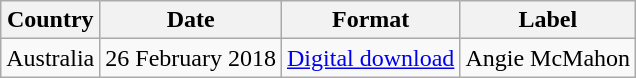<table class="wikitable plainrowheaders">
<tr>
<th scope="col">Country</th>
<th scope="col">Date</th>
<th scope="col">Format</th>
<th scope="col">Label</th>
</tr>
<tr>
<td rowspan="3">Australia</td>
<td>26 February 2018</td>
<td><a href='#'>Digital download</a></td>
<td>Angie McMahon</td>
</tr>
</table>
